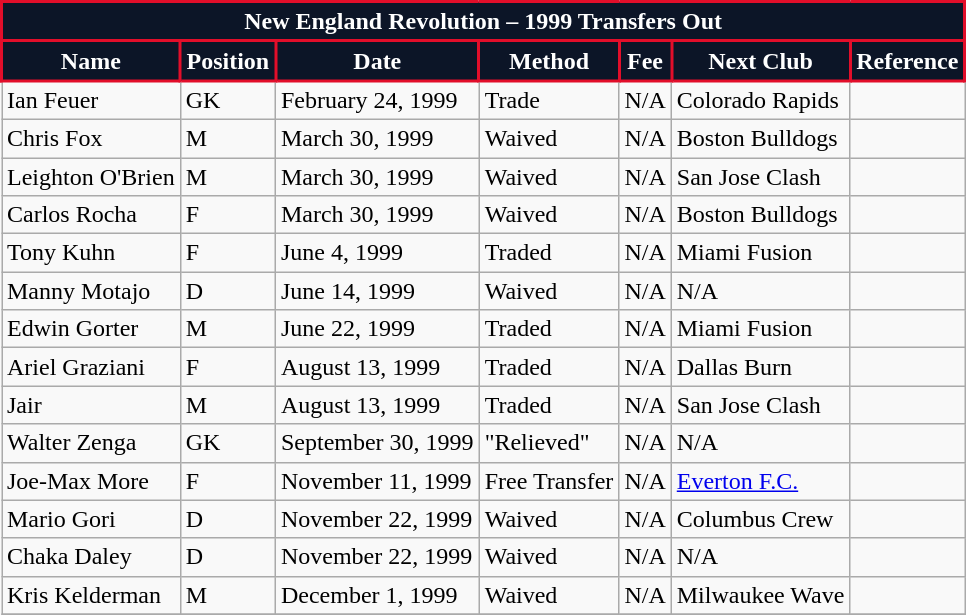<table class="wikitable">
<tr>
<th colspan="7" style="background:#0c1527; color:#fff; border:2px solid #e20e2a; text-align: center; font-weight:bold;">New England Revolution – 1999 Transfers Out</th>
</tr>
<tr>
<th style="background:#0c1527; color:#fff; border:2px solid #e20e2a;" scope="col">Name</th>
<th style="background:#0c1527; color:#fff; border:2px solid #e20e2a;" scope="col">Position</th>
<th style="background:#0c1527; color:#fff; border:2px solid #e20e2a;" scope="col">Date</th>
<th style="background:#0c1527; color:#fff; border:2px solid #e20e2a;" scope="col">Method</th>
<th style="background:#0c1527; color:#fff; border:2px solid #e20e2a;" scope="col">Fee</th>
<th style="background:#0c1527; color:#fff; border:2px solid #e20e2a;" scope="col">Next Club</th>
<th style="background:#0c1527; color:#fff; border:2px solid #e20e2a;" scope="col">Reference</th>
</tr>
<tr>
<td>Ian Feuer</td>
<td>GK</td>
<td>February 24, 1999</td>
<td>Trade</td>
<td>N/A</td>
<td>Colorado Rapids</td>
<td></td>
</tr>
<tr>
<td>Chris Fox</td>
<td>M</td>
<td>March 30, 1999</td>
<td>Waived</td>
<td>N/A</td>
<td>Boston Bulldogs</td>
<td></td>
</tr>
<tr>
<td>Leighton O'Brien</td>
<td>M</td>
<td>March 30, 1999</td>
<td>Waived</td>
<td>N/A</td>
<td>San Jose Clash</td>
<td></td>
</tr>
<tr>
<td>Carlos Rocha</td>
<td>F</td>
<td>March 30, 1999</td>
<td>Waived</td>
<td>N/A</td>
<td>Boston Bulldogs</td>
<td></td>
</tr>
<tr>
<td>Tony Kuhn</td>
<td>F</td>
<td>June 4, 1999</td>
<td>Traded</td>
<td>N/A</td>
<td>Miami Fusion</td>
<td></td>
</tr>
<tr>
<td>Manny Motajo</td>
<td>D</td>
<td>June 14, 1999</td>
<td>Waived</td>
<td>N/A</td>
<td>N/A</td>
<td></td>
</tr>
<tr>
<td>Edwin Gorter</td>
<td>M</td>
<td>June 22, 1999</td>
<td>Traded</td>
<td>N/A</td>
<td>Miami Fusion</td>
<td></td>
</tr>
<tr>
<td>Ariel Graziani</td>
<td>F</td>
<td>August 13, 1999</td>
<td>Traded</td>
<td>N/A</td>
<td>Dallas Burn</td>
<td></td>
</tr>
<tr>
<td>Jair</td>
<td>M</td>
<td>August 13, 1999</td>
<td>Traded</td>
<td>N/A</td>
<td>San Jose Clash</td>
<td></td>
</tr>
<tr>
<td>Walter Zenga</td>
<td>GK</td>
<td>September 30, 1999</td>
<td>"Relieved"</td>
<td>N/A</td>
<td>N/A</td>
<td></td>
</tr>
<tr>
<td>Joe-Max More</td>
<td>F</td>
<td>November 11, 1999</td>
<td>Free Transfer</td>
<td>N/A</td>
<td><a href='#'>Everton F.C.</a></td>
<td></td>
</tr>
<tr>
<td>Mario Gori</td>
<td>D</td>
<td>November 22, 1999</td>
<td>Waived</td>
<td>N/A</td>
<td>Columbus Crew</td>
<td></td>
</tr>
<tr>
<td>Chaka Daley</td>
<td>D</td>
<td>November 22, 1999</td>
<td>Waived</td>
<td>N/A</td>
<td>N/A</td>
<td></td>
</tr>
<tr>
<td>Kris Kelderman</td>
<td>M</td>
<td>December 1, 1999</td>
<td>Waived</td>
<td>N/A</td>
<td>Milwaukee Wave</td>
<td></td>
</tr>
<tr>
</tr>
</table>
